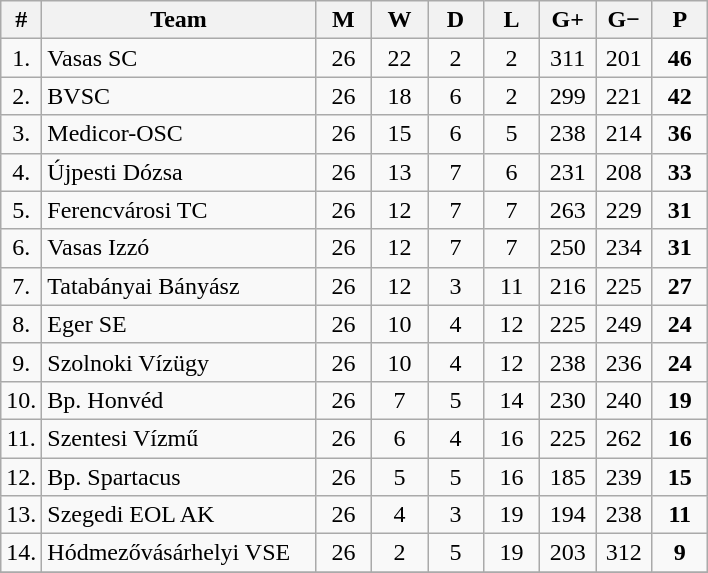<table class="wikitable" style="text-align: center;">
<tr>
<th width="15">#</th>
<th width="175">Team</th>
<th width="30">M</th>
<th width="30">W</th>
<th width="30">D</th>
<th width="30">L</th>
<th width="30">G+</th>
<th width="30">G−</th>
<th width="30">P</th>
</tr>
<tr>
<td>1.</td>
<td align="left">Vasas SC</td>
<td>26</td>
<td>22</td>
<td>2</td>
<td>2</td>
<td>311</td>
<td>201</td>
<td><strong>46</strong></td>
</tr>
<tr>
<td>2.</td>
<td align="left">BVSC</td>
<td>26</td>
<td>18</td>
<td>6</td>
<td>2</td>
<td>299</td>
<td>221</td>
<td><strong>42</strong></td>
</tr>
<tr>
<td>3.</td>
<td align="left">Medicor-OSC</td>
<td>26</td>
<td>15</td>
<td>6</td>
<td>5</td>
<td>238</td>
<td>214</td>
<td><strong>36</strong></td>
</tr>
<tr>
<td>4.</td>
<td align="left">Újpesti Dózsa</td>
<td>26</td>
<td>13</td>
<td>7</td>
<td>6</td>
<td>231</td>
<td>208</td>
<td><strong>33</strong></td>
</tr>
<tr>
<td>5.</td>
<td align="left">Ferencvárosi TC</td>
<td>26</td>
<td>12</td>
<td>7</td>
<td>7</td>
<td>263</td>
<td>229</td>
<td><strong>31</strong></td>
</tr>
<tr>
<td>6.</td>
<td align="left">Vasas Izzó</td>
<td>26</td>
<td>12</td>
<td>7</td>
<td>7</td>
<td>250</td>
<td>234</td>
<td><strong>31</strong></td>
</tr>
<tr>
<td>7.</td>
<td align="left">Tatabányai Bányász</td>
<td>26</td>
<td>12</td>
<td>3</td>
<td>11</td>
<td>216</td>
<td>225</td>
<td><strong>27</strong></td>
</tr>
<tr>
<td>8.</td>
<td align="left">Eger SE</td>
<td>26</td>
<td>10</td>
<td>4</td>
<td>12</td>
<td>225</td>
<td>249</td>
<td><strong>24</strong></td>
</tr>
<tr>
<td>9.</td>
<td align="left">Szolnoki Vízügy</td>
<td>26</td>
<td>10</td>
<td>4</td>
<td>12</td>
<td>238</td>
<td>236</td>
<td><strong>24</strong></td>
</tr>
<tr>
<td>10.</td>
<td align="left">Bp. Honvéd</td>
<td>26</td>
<td>7</td>
<td>5</td>
<td>14</td>
<td>230</td>
<td>240</td>
<td><strong>19</strong></td>
</tr>
<tr>
<td>11.</td>
<td align="left">Szentesi Vízmű</td>
<td>26</td>
<td>6</td>
<td>4</td>
<td>16</td>
<td>225</td>
<td>262</td>
<td><strong>16</strong></td>
</tr>
<tr>
<td>12.</td>
<td align="left">Bp. Spartacus</td>
<td>26</td>
<td>5</td>
<td>5</td>
<td>16</td>
<td>185</td>
<td>239</td>
<td><strong>15</strong></td>
</tr>
<tr>
<td>13.</td>
<td align="left">Szegedi EOL AK</td>
<td>26</td>
<td>4</td>
<td>3</td>
<td>19</td>
<td>194</td>
<td>238</td>
<td><strong>11</strong></td>
</tr>
<tr>
<td>14.</td>
<td align="left">Hódmezővásárhelyi VSE</td>
<td>26</td>
<td>2</td>
<td>5</td>
<td>19</td>
<td>203</td>
<td>312</td>
<td><strong>9</strong></td>
</tr>
<tr>
</tr>
</table>
